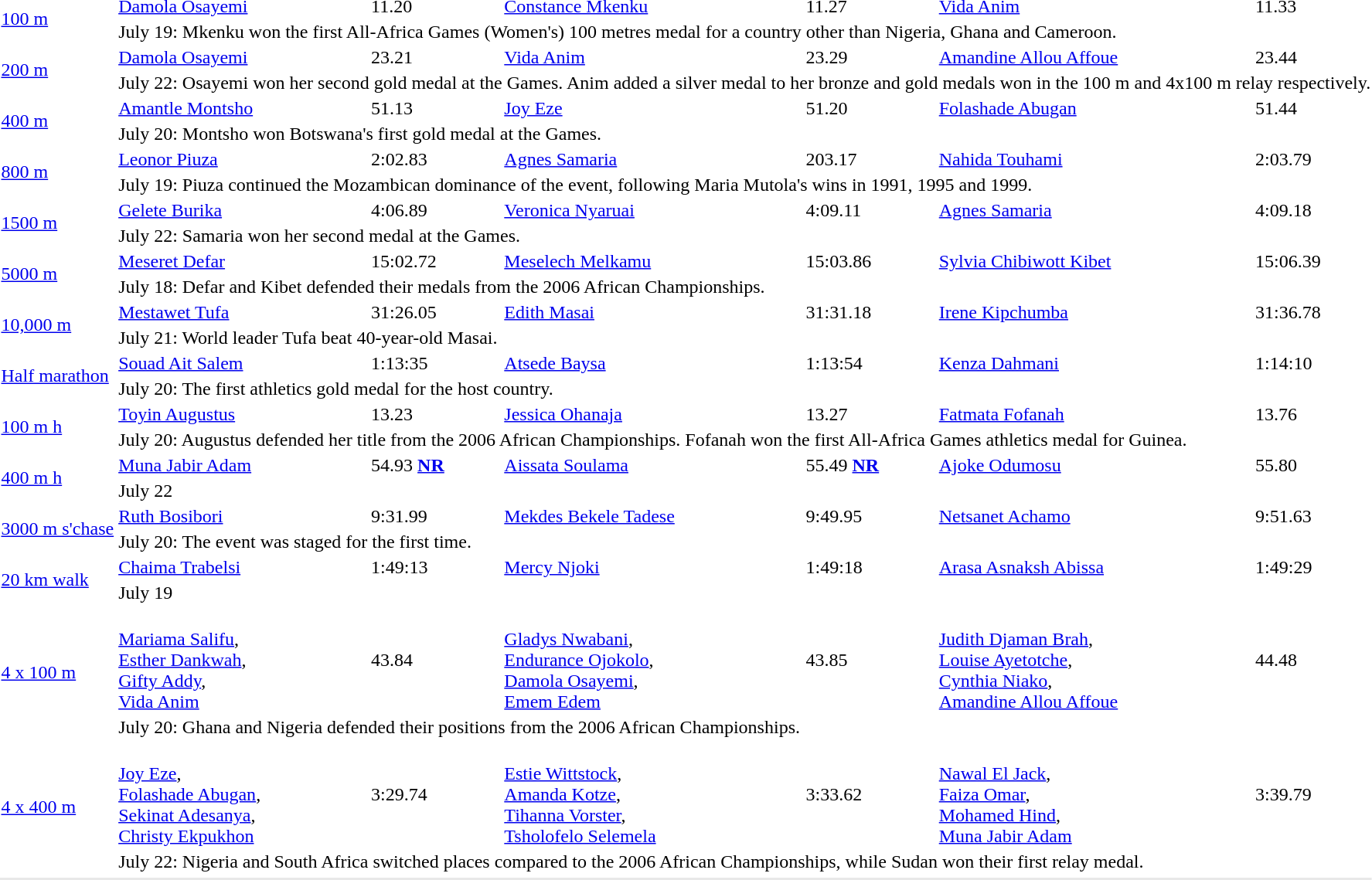<table>
<tr>
<td rowspan=2><a href='#'>100 m</a><br></td>
<td><a href='#'>Damola Osayemi</a> <br> </td>
<td>11.20</td>
<td><a href='#'>Constance Mkenku</a> <br> </td>
<td>11.27</td>
<td><a href='#'>Vida Anim</a> <br> </td>
<td>11.33</td>
</tr>
<tr>
<td colspan=6>July 19: Mkenku won the first All-Africa Games (Women's) 100 metres medal for a country other than Nigeria, Ghana and Cameroon.</td>
</tr>
<tr>
<td rowspan=2><a href='#'>200 m</a><br></td>
<td><a href='#'>Damola Osayemi</a> <br> </td>
<td>23.21</td>
<td><a href='#'>Vida Anim</a> <br> </td>
<td>23.29</td>
<td><a href='#'>Amandine Allou Affoue</a> <br> </td>
<td>23.44</td>
</tr>
<tr>
<td colspan=6>July 22: Osayemi won her second gold medal at the Games. Anim added a silver medal to her bronze and gold medals won in the 100 m and 4x100 m relay respectively.</td>
</tr>
<tr>
<td rowspan=2><a href='#'>400 m</a><br></td>
<td><a href='#'>Amantle Montsho</a> <br> </td>
<td>51.13</td>
<td><a href='#'>Joy Eze</a> <br> </td>
<td>51.20</td>
<td><a href='#'>Folashade Abugan</a> <br> </td>
<td>51.44</td>
</tr>
<tr>
<td colspan=6>July 20: Montsho won Botswana's first gold medal at the Games.</td>
</tr>
<tr>
<td rowspan=2><a href='#'>800 m</a><br></td>
<td><a href='#'>Leonor Piuza</a> <br> </td>
<td>2:02.83</td>
<td><a href='#'>Agnes Samaria</a> <br> </td>
<td>203.17</td>
<td><a href='#'>Nahida Touhami</a> <br> </td>
<td>2:03.79</td>
</tr>
<tr>
<td colspan=6>July 19: Piuza continued the Mozambican dominance of the event, following Maria Mutola's wins in 1991, 1995 and 1999.</td>
</tr>
<tr>
<td rowspan=2><a href='#'>1500 m</a><br></td>
<td><a href='#'>Gelete Burika</a>  <br> </td>
<td>4:06.89</td>
<td><a href='#'>Veronica Nyaruai</a>  <br> </td>
<td>4:09.11</td>
<td><a href='#'>Agnes Samaria</a>  <br> </td>
<td>4:09.18</td>
</tr>
<tr>
<td colspan=6>July 22: Samaria won her second medal at the Games.</td>
</tr>
<tr>
<td rowspan=2><a href='#'>5000 m</a><br></td>
<td><a href='#'>Meseret Defar</a> <br> </td>
<td>15:02.72</td>
<td><a href='#'>Meselech Melkamu</a> <br> </td>
<td>15:03.86</td>
<td><a href='#'>Sylvia Chibiwott Kibet</a> <br> </td>
<td>15:06.39</td>
</tr>
<tr>
<td colspan=6>July 18: Defar and Kibet defended their medals from the 2006 African Championships.</td>
</tr>
<tr>
<td rowspan=2><a href='#'>10,000 m</a><br></td>
<td><a href='#'>Mestawet Tufa</a> <br> </td>
<td>31:26.05</td>
<td><a href='#'>Edith Masai</a> <br> </td>
<td>31:31.18</td>
<td><a href='#'>Irene Kipchumba</a> <br> </td>
<td>31:36.78</td>
</tr>
<tr>
<td colspan=6>July 21: World leader Tufa beat 40-year-old Masai.</td>
</tr>
<tr>
<td rowspan=2><a href='#'>Half marathon</a><br></td>
<td><a href='#'>Souad Ait Salem</a> <br> </td>
<td>1:13:35</td>
<td><a href='#'>Atsede Baysa</a> <br>  </td>
<td>1:13:54</td>
<td><a href='#'>Kenza Dahmani</a> <br> </td>
<td>1:14:10</td>
</tr>
<tr>
<td colspan=6>July 20: The first athletics gold medal for the host country.</td>
</tr>
<tr>
<td rowspan=2><a href='#'>100 m h</a><br></td>
<td><a href='#'>Toyin Augustus</a> <br> </td>
<td>13.23</td>
<td><a href='#'>Jessica Ohanaja</a> <br> </td>
<td>13.27</td>
<td><a href='#'>Fatmata Fofanah</a> <br> </td>
<td>13.76</td>
</tr>
<tr>
<td colspan=6>July 20: Augustus defended her title from the 2006 African Championships. Fofanah won the first All-Africa Games athletics medal for Guinea.</td>
</tr>
<tr>
<td rowspan=2><a href='#'>400 m h</a><br></td>
<td><a href='#'>Muna Jabir Adam</a> <br> </td>
<td>54.93 <strong><a href='#'>NR</a></strong></td>
<td><a href='#'>Aissata Soulama</a> <br> </td>
<td>55.49 <strong><a href='#'>NR</a></strong></td>
<td><a href='#'>Ajoke Odumosu</a> <br> </td>
<td>55.80</td>
</tr>
<tr>
<td colspan=6>July 22</td>
</tr>
<tr>
<td rowspan=2><a href='#'>3000 m s'chase</a><br></td>
<td><a href='#'>Ruth Bosibori</a> <br> </td>
<td>9:31.99</td>
<td><a href='#'>Mekdes Bekele Tadese</a> <br> </td>
<td>9:49.95</td>
<td><a href='#'>Netsanet Achamo</a> <br> </td>
<td>9:51.63</td>
</tr>
<tr>
<td colspan=6>July 20: The event was staged for the first time.</td>
</tr>
<tr>
<td rowspan=2><a href='#'>20 km walk</a><br></td>
<td><a href='#'>Chaima Trabelsi</a> <br> </td>
<td>1:49:13</td>
<td><a href='#'>Mercy Njoki</a> <br> </td>
<td>1:49:18</td>
<td><a href='#'>Arasa Asnaksh Abissa</a> <br> </td>
<td>1:49:29</td>
</tr>
<tr>
<td colspan=6>July 19</td>
</tr>
<tr>
<td rowspan=2><a href='#'>4 x 100 m</a><br></td>
<td><br><a href='#'>Mariama Salifu</a>,<br><a href='#'>Esther Dankwah</a>,<br><a href='#'>Gifty Addy</a>,<br><a href='#'>Vida Anim</a></td>
<td>43.84</td>
<td><br><a href='#'>Gladys Nwabani</a>,<br><a href='#'>Endurance Ojokolo</a>,<br><a href='#'>Damola Osayemi</a>,<br><a href='#'>Emem Edem</a></td>
<td>43.85</td>
<td><br><a href='#'>Judith Djaman Brah</a>,<br><a href='#'>Louise Ayetotche</a>,<br><a href='#'>Cynthia Niako</a>,<br><a href='#'>Amandine Allou Affoue</a></td>
<td>44.48</td>
</tr>
<tr>
<td colspan=6>July 20: Ghana and Nigeria defended their positions from the 2006 African Championships.</td>
</tr>
<tr>
<td rowspan=2><a href='#'>4 x 400 m</a><br></td>
<td><br><a href='#'>Joy Eze</a>,<br><a href='#'>Folashade Abugan</a>,<br><a href='#'>Sekinat Adesanya</a>,<br><a href='#'>Christy Ekpukhon</a></td>
<td>3:29.74</td>
<td><br><a href='#'>Estie Wittstock</a>,<br><a href='#'>Amanda Kotze</a>,<br><a href='#'>Tihanna Vorster</a>,<br><a href='#'>Tsholofelo Selemela</a></td>
<td>3:33.62</td>
<td><br><a href='#'>Nawal El Jack</a>,<br><a href='#'>Faiza Omar</a>,<br><a href='#'>Mohamed Hind</a>,<br><a href='#'>Muna Jabir Adam</a></td>
<td>3:39.79</td>
</tr>
<tr>
<td colspan=6>July 22: Nigeria and South Africa switched places compared to the 2006 African Championships, while Sudan won their first relay medal.</td>
</tr>
<tr>
</tr>
<tr bgcolor= e8e8e8>
<td colspan=7></td>
</tr>
</table>
